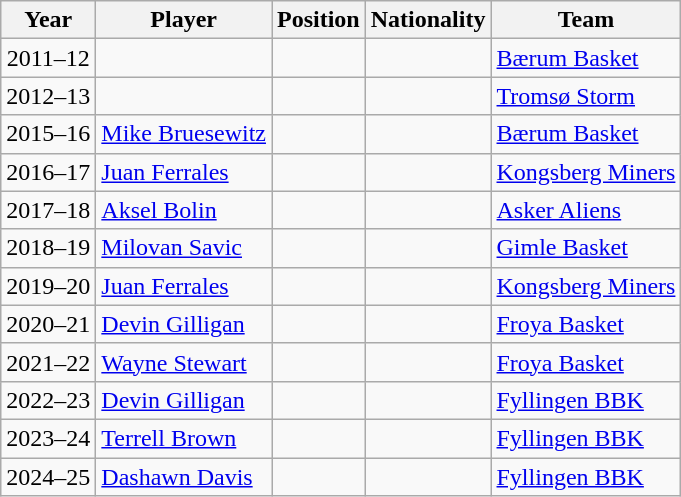<table class="wikitable plainrowheaders sortable" summary="Year (sortable), Player (sortable), Position (sortable), Nationality (sortable) and Team (sortable)">
<tr>
<th scope="col">Year</th>
<th scope="col">Player</th>
<th scope="col">Position</th>
<th scope="col">Nationality</th>
<th scope="col">Team</th>
</tr>
<tr>
<td align=center>2011–12</td>
<td></td>
<td align=center></td>
<td></td>
<td><a href='#'>Bærum Basket</a></td>
</tr>
<tr>
<td align=center>2012–13</td>
<td></td>
<td align=center></td>
<td></td>
<td><a href='#'>Tromsø Storm</a></td>
</tr>
<tr>
<td>2015–16</td>
<td><a href='#'>Mike Bruesewitz</a></td>
<td align=center></td>
<td></td>
<td><a href='#'>Bærum Basket</a></td>
</tr>
<tr>
<td>2016–17</td>
<td><a href='#'>Juan Ferrales</a></td>
<td align=center></td>
<td></td>
<td><a href='#'>Kongsberg Miners</a></td>
</tr>
<tr>
<td>2017–18</td>
<td><a href='#'>Aksel Bolin</a></td>
<td align=center></td>
<td></td>
<td><a href='#'>Asker Aliens</a></td>
</tr>
<tr>
<td>2018–19</td>
<td><a href='#'>Milovan Savic</a></td>
<td align=center></td>
<td></td>
<td><a href='#'>Gimle Basket</a></td>
</tr>
<tr>
<td>2019–20</td>
<td><a href='#'>Juan Ferrales</a></td>
<td align=center></td>
<td></td>
<td><a href='#'>Kongsberg Miners</a></td>
</tr>
<tr>
<td>2020–21</td>
<td><a href='#'>Devin Gilligan</a></td>
<td align=center></td>
<td></td>
<td><a href='#'>Froya Basket</a></td>
</tr>
<tr>
<td>2021–22</td>
<td><a href='#'>Wayne Stewart</a></td>
<td align=center></td>
<td></td>
<td><a href='#'>Froya Basket</a></td>
</tr>
<tr>
<td>2022–23</td>
<td><a href='#'>Devin Gilligan</a></td>
<td align=center></td>
<td></td>
<td><a href='#'>Fyllingen BBK</a></td>
</tr>
<tr>
<td>2023–24</td>
<td><a href='#'>Terrell Brown</a></td>
<td align=center></td>
<td></td>
<td><a href='#'>Fyllingen BBK</a></td>
</tr>
<tr>
<td>2024–25</td>
<td><a href='#'>Dashawn Davis</a></td>
<td align=center></td>
<td></td>
<td><a href='#'>Fyllingen BBK</a></td>
</tr>
</table>
